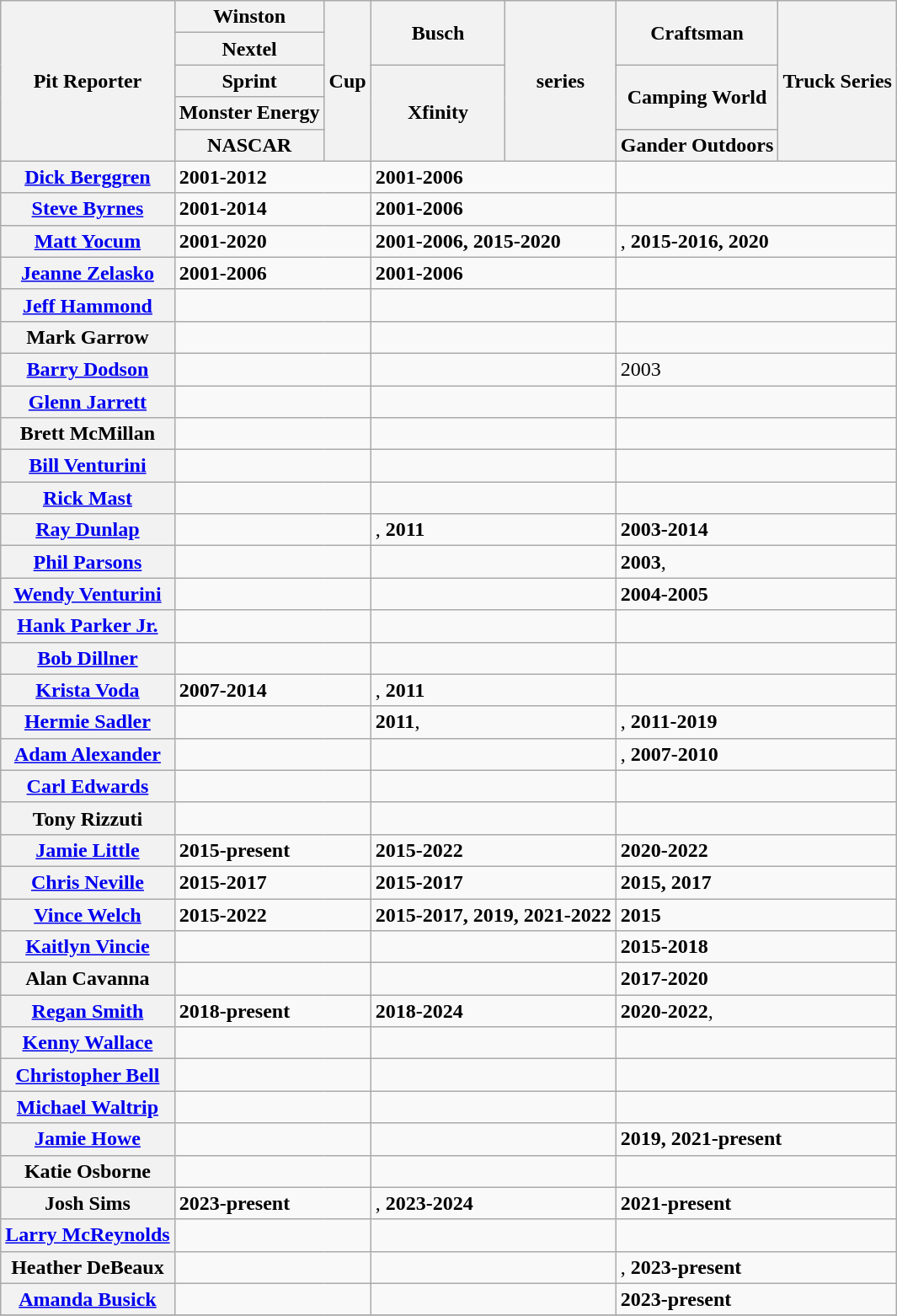<table class="wikitable sortable">
<tr>
<th rowspan=5>Pit Reporter</th>
<th>Winston</th>
<th rowspan=5>Cup</th>
<th rowspan=2>Busch</th>
<th rowspan=5>series</th>
<th rowspan=2>Craftsman</th>
<th rowspan=5>Truck Series</th>
</tr>
<tr>
<th>Nextel</th>
</tr>
<tr>
<th>Sprint</th>
<th rowspan=3>Xfinity</th>
<th rowspan=2>Camping World</th>
</tr>
<tr>
<th>Monster Energy</th>
</tr>
<tr>
<th>NASCAR</th>
<th>Gander Outdoors</th>
</tr>
<tr>
<th><a href='#'>Dick Berggren</a></th>
<td colspan=2><strong>2001-2012</strong></td>
<td colspan=2><strong>2001-2006</strong></td>
<td colspan=2><strong><em></em></strong></td>
</tr>
<tr>
<th><a href='#'>Steve Byrnes</a></th>
<td colspan=2><strong>2001-2014</strong></td>
<td colspan=2><strong>2001-2006</strong></td>
<td colspan=2></td>
</tr>
<tr>
<th><a href='#'>Matt Yocum</a></th>
<td colspan=2><strong>2001-2020</strong></td>
<td colspan=2><strong>2001-2006, 2015-2020</strong></td>
<td colspan=2><strong></strong>, <strong>2015-2016, 2020</strong></td>
</tr>
<tr>
<th><a href='#'>Jeanne Zelasko</a></th>
<td colspan=2><strong>2001-2006</strong></td>
<td colspan=2><strong>2001-2006</strong></td>
<td colspan=2></td>
</tr>
<tr>
<th><a href='#'>Jeff Hammond</a></th>
<td colspan=2><strong></strong></td>
<td colspan=2><strong></strong></td>
<td colspan=2></td>
</tr>
<tr>
<th>Mark Garrow</th>
<td colspan=2></td>
<td colspan=2></td>
<td colspan=2></td>
</tr>
<tr>
<th><a href='#'>Barry Dodson</a></th>
<td colspan=2></td>
<td colspan=2><em></em></td>
<td colspan=2>2003</td>
</tr>
<tr>
<th><a href='#'>Glenn Jarrett</a></th>
<td colspan=2></td>
<td colspan=2></td>
<td colspan=2></td>
</tr>
<tr>
<th>Brett McMillan</th>
<td colspan=2></td>
<td colspan=2><em></em></td>
<td colspan=2></td>
</tr>
<tr>
<th><a href='#'>Bill Venturini</a></th>
<td colspan=2></td>
<td colspan=2><em></em></td>
<td colspan=2></td>
</tr>
<tr>
<th><a href='#'>Rick Mast</a></th>
<td colspan=2></td>
<td colspan=2><em></em></td>
<td colspan=2></td>
</tr>
<tr>
<th><a href='#'>Ray Dunlap</a></th>
<td colspan=2></td>
<td colspan=2><strong><em></em></strong>, <strong>2011</strong></td>
<td colspan=2><strong>2003-2014</strong></td>
</tr>
<tr>
<th><a href='#'>Phil Parsons</a></th>
<td colspan=2></td>
<td colspan=2></td>
<td colspan=2><strong>2003</strong>, <strong><em></em></strong></td>
</tr>
<tr>
<th><a href='#'>Wendy Venturini</a></th>
<td colspan=2></td>
<td colspan=2><strong><em></em></strong></td>
<td colspan=2><strong>2004-2005</strong></td>
</tr>
<tr>
<th><a href='#'>Hank Parker Jr.</a></th>
<td colspan=2></td>
<td colspan=2><em></em></td>
<td colspan=2></td>
</tr>
<tr>
<th><a href='#'>Bob Dillner</a></th>
<td colspan=2></td>
<td colspan=2></td>
<td colspan=2><strong></strong></td>
</tr>
<tr>
<th><a href='#'>Krista Voda</a></th>
<td colspan=2><strong>2007-2014</strong></td>
<td colspan=2><strong><em></em></strong>, <strong>2011</strong></td>
<td colspan=2><strong></strong></td>
</tr>
<tr>
<th><a href='#'>Hermie Sadler</a></th>
<td colspan=2></td>
<td colspan=2><strong>2011</strong>, <strong></strong></td>
<td colspan=2>, <strong>2011-2019</strong></td>
</tr>
<tr>
<th><a href='#'>Adam Alexander</a></th>
<td colspan=2></td>
<td colspan=2></td>
<td colspan=2><em></em>, <strong>2007-2010</strong></td>
</tr>
<tr>
<th><a href='#'>Carl Edwards</a></th>
<td colspan=2><em></em></td>
<td colspan=2></td>
<td colspan=2></td>
</tr>
<tr>
<th>Tony Rizzuti</th>
<td colspan=2></td>
<td colspan=2></td>
<td colspan=2><em></em></td>
</tr>
<tr>
<th><a href='#'>Jamie Little</a></th>
<td colspan=2><strong>2015-present</strong></td>
<td colspan=2><strong>2015-2022</strong></td>
<td colspan=2><strong>2020-2022</strong></td>
</tr>
<tr>
<th><a href='#'>Chris Neville</a></th>
<td colspan=2><strong>2015-2017</strong></td>
<td colspan=2><strong>2015-2017</strong></td>
<td colspan=2><strong>2015, 2017</strong></td>
</tr>
<tr>
<th><a href='#'>Vince Welch</a></th>
<td colspan=2><strong>2015-2022</strong></td>
<td colspan=2><strong>2015-2017, 2019, 2021-2022</strong></td>
<td colspan=2><strong>2015</strong></td>
</tr>
<tr>
<th><a href='#'>Kaitlyn Vincie</a></th>
<td colspan=2></td>
<td colspan=2><strong><em></em></strong></td>
<td colspan=2><strong>2015-2018</strong></td>
</tr>
<tr>
<th>Alan Cavanna</th>
<td colspan=2></td>
<td colspan=2><strong><em></em></strong></td>
<td colspan=2><strong>2017-2020</strong></td>
</tr>
<tr>
<th><a href='#'>Regan Smith</a></th>
<td colspan=2><strong>2018-present</strong></td>
<td colspan=2><strong>2018-2024</strong></td>
<td colspan=2><strong>2020-2022</strong>, <strong></strong></td>
</tr>
<tr>
<th><a href='#'>Kenny Wallace</a></th>
<td colspan=2></td>
<td colspan=2></td>
<td colspan=2><strong><em></em></strong></td>
</tr>
<tr>
<th><a href='#'>Christopher Bell</a></th>
<td colspan=2></td>
<td colspan=2></td>
<td colspan=2><em></em></td>
</tr>
<tr>
<th><a href='#'>Michael Waltrip</a></th>
<td colspan=2></td>
<td colspan=2></td>
<td colspan=2><strong><em></em></strong></td>
</tr>
<tr>
<th><a href='#'>Jamie Howe</a></th>
<td colspan=2></td>
<td colspan=2><strong></strong></td>
<td colspan=2><strong>2019, 2021-present</strong></td>
</tr>
<tr>
<th>Katie Osborne</th>
<td colspan=2></td>
<td colspan=2></td>
<td colspan=2><strong><em></em></strong></td>
</tr>
<tr>
<th>Josh Sims</th>
<td colspan=2><strong>2023-present</strong></td>
<td colspan=2><strong></strong>, <strong>2023-2024</strong></td>
<td colspan=2><strong>2021-present</strong></td>
</tr>
<tr>
<th><a href='#'>Larry McReynolds</a></th>
<td colspan=2><strong><em></em></strong></td>
<td colspan=2></td>
<td colspan=2></td>
</tr>
<tr>
<th>Heather DeBeaux</th>
<td colspan=2></td>
<td colspan=2></td>
<td colspan=2><strong><em></em></strong>, <strong>2023-present</strong></td>
</tr>
<tr>
<th><a href='#'>Amanda Busick</a></th>
<td colspan=2></td>
<td colspan=2></td>
<td colspan=2><strong>2023-present</strong></td>
</tr>
<tr>
</tr>
</table>
